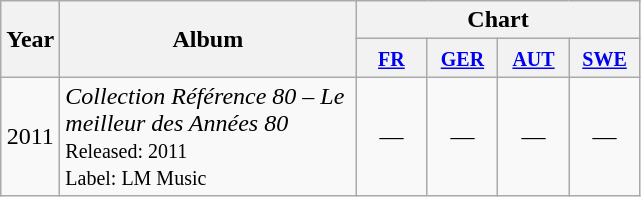<table class="wikitable">
<tr>
<th style="text-align:center;" rowspan="2">Year</th>
<th rowspan="2" style="text-align:center; width:190px;">Album</th>
<th style="text-align:center;" colspan="4">Chart</th>
</tr>
<tr>
<th width="40"><small><a href='#'>FR</a></small></th>
<th width="40"><small><a href='#'>GER</a></small></th>
<th width="40"><small><a href='#'>AUT</a></small></th>
<th width="40"><small><a href='#'>SWE</a></small></th>
</tr>
<tr>
<td style="text-align:center;">2011</td>
<td><em>Collection Référence 80 – Le meilleur des Années 80</em> <br><small>Released: 2011 <br> Label: LM Music</small></td>
<td style="text-align:center;">—</td>
<td style="text-align:center;">—</td>
<td style="text-align:center;">—</td>
<td style="text-align:center;">—</td>
</tr>
</table>
